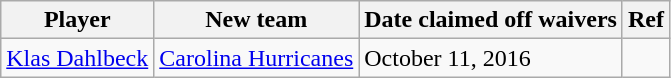<table class="wikitable">
<tr>
<th>Player</th>
<th>New team</th>
<th>Date claimed off waivers</th>
<th>Ref</th>
</tr>
<tr>
<td><a href='#'>Klas Dahlbeck</a></td>
<td><a href='#'>Carolina Hurricanes</a></td>
<td>October 11, 2016</td>
<td></td>
</tr>
</table>
